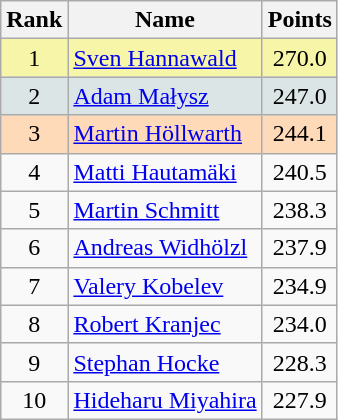<table class="wikitable sortable">
<tr>
<th align=Center>Rank</th>
<th>Name</th>
<th>Points</th>
</tr>
<tr style="background:#F7F6A8">
<td align=center>1</td>
<td> <a href='#'>Sven Hannawald</a></td>
<td align=center>270.0</td>
</tr>
<tr style="background: #DCE5E5;">
<td align=center>2</td>
<td> <a href='#'>Adam Małysz</a></td>
<td align=center>247.0</td>
</tr>
<tr style="background: #FFDAB9;">
<td align=center>3</td>
<td> <a href='#'>Martin Höllwarth</a></td>
<td align=center>244.1</td>
</tr>
<tr>
<td align=center>4</td>
<td> <a href='#'>Matti Hautamäki</a></td>
<td align=center>240.5</td>
</tr>
<tr>
<td align=center>5</td>
<td> <a href='#'>Martin Schmitt</a></td>
<td align=center>238.3</td>
</tr>
<tr>
<td align=center>6</td>
<td> <a href='#'>Andreas Widhölzl</a></td>
<td align=center>237.9</td>
</tr>
<tr>
<td align=center>7</td>
<td> <a href='#'>Valery Kobelev</a></td>
<td align=center>234.9</td>
</tr>
<tr>
<td align=center>8</td>
<td> <a href='#'>Robert Kranjec</a></td>
<td align=center>234.0</td>
</tr>
<tr>
<td align=center>9</td>
<td> <a href='#'>Stephan Hocke</a></td>
<td align=center>228.3</td>
</tr>
<tr>
<td align=center>10</td>
<td> <a href='#'>Hideharu Miyahira</a></td>
<td align=center>227.9</td>
</tr>
</table>
